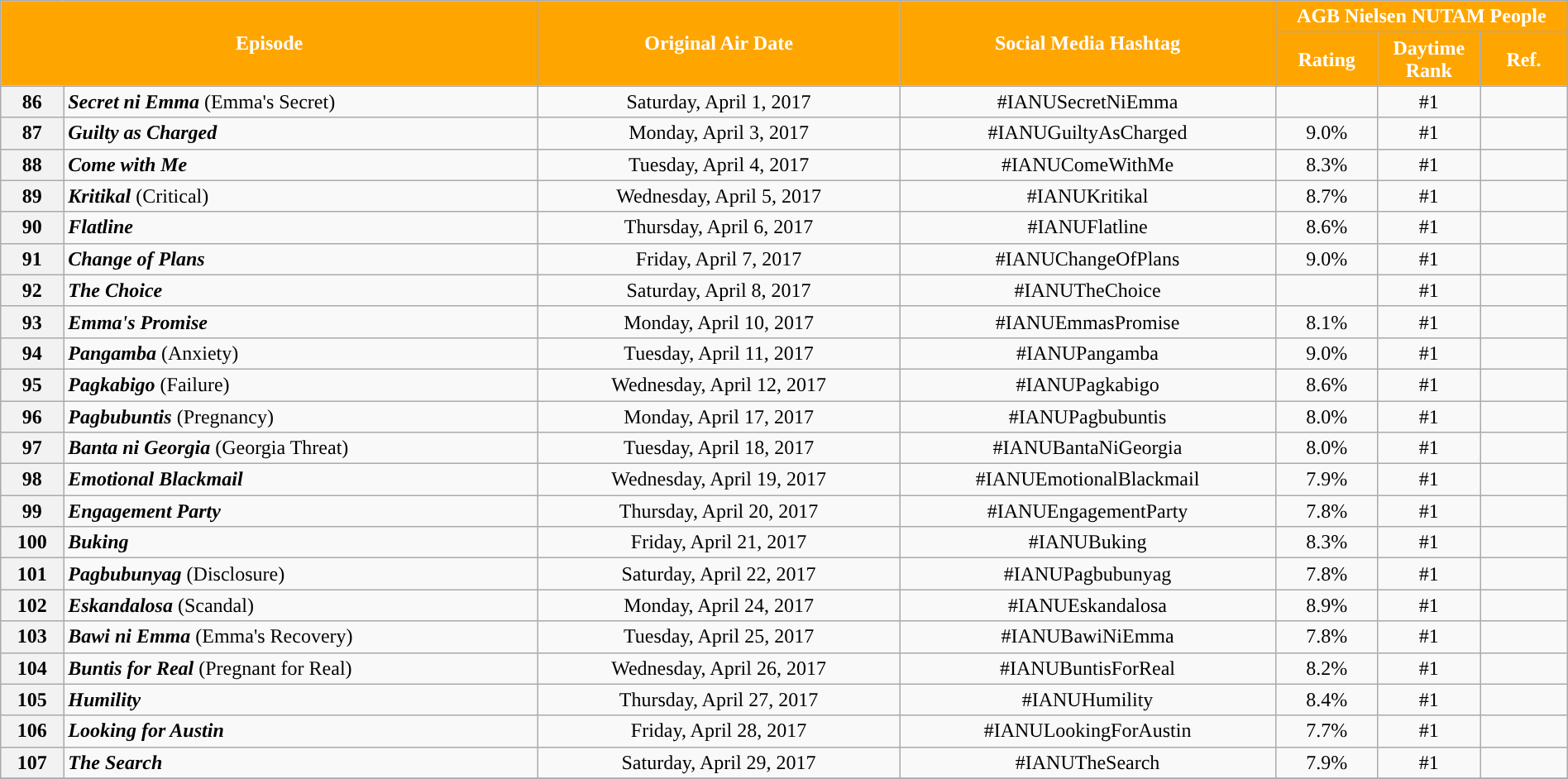<table class="wikitable" style="text-align:center; font-size:100%; line-height:18px;"  width="100%">
<tr>
<th colspan="2" rowspan="2" style="background-color:#FFA500; color:#ffffff;">Episode</th>
<th style="background:#FFA500; color:white" rowspan="2">Original Air Date</th>
<th style="background:#FFA500; color:white" rowspan="2">Social Media Hashtag</th>
<th style="background-color:#FFA500; color:#ffffff;" colspan="3">AGB Nielsen NUTAM People</th>
</tr>
<tr>
<th style="background-color:#FFA500; width:75px; color:#ffffff;">Rating</th>
<th style="background-color:#FFA500; width:75px; color:#ffffff;">Daytime<br>Rank</th>
<th style="background-color:#FFA500; color:#ffffff;">Ref.</th>
</tr>
<tr>
<th>86</th>
<td style="text-align: left;"><strong><em>Secret ni Emma</em></strong> (Emma's Secret)</td>
<td>Saturday, April 1, 2017</td>
<td>#IANUSecretNiEmma</td>
<td></td>
<td>#1</td>
<td></td>
</tr>
<tr>
<th>87</th>
<td style="text-align: left;"><strong><em>Guilty as Charged</em></strong></td>
<td>Monday, April 3, 2017</td>
<td>#IANUGuiltyAsCharged</td>
<td>9.0%</td>
<td>#1</td>
<td></td>
</tr>
<tr>
<th>88</th>
<td style="text-align: left;"><strong><em>Come with Me</em></strong></td>
<td>Tuesday, April 4, 2017</td>
<td>#IANUComeWithMe</td>
<td>8.3%</td>
<td>#1</td>
<td></td>
</tr>
<tr>
<th>89</th>
<td style="text-align: left;"><strong><em>Kritikal</em></strong> (Critical)</td>
<td>Wednesday, April 5, 2017</td>
<td>#IANUKritikal</td>
<td>8.7%</td>
<td>#1</td>
<td></td>
</tr>
<tr>
<th>90</th>
<td style="text-align: left;"><strong><em>Flatline</em></strong></td>
<td>Thursday, April 6, 2017</td>
<td>#IANUFlatline</td>
<td>8.6%</td>
<td>#1</td>
<td></td>
</tr>
<tr>
<th>91</th>
<td style="text-align: left;"><strong><em>Change of Plans</em></strong></td>
<td>Friday, April 7, 2017</td>
<td>#IANUChangeOfPlans</td>
<td>9.0%</td>
<td>#1</td>
<td></td>
</tr>
<tr>
<th>92</th>
<td style="text-align: left;"><strong><em>The Choice</em></strong></td>
<td>Saturday, April 8, 2017</td>
<td>#IANUTheChoice</td>
<td></td>
<td>#1</td>
<td></td>
</tr>
<tr>
<th>93</th>
<td style="text-align: left;"><strong><em>Emma's Promise</em></strong></td>
<td>Monday, April 10, 2017</td>
<td>#IANUEmmasPromise</td>
<td>8.1%</td>
<td>#1</td>
<td></td>
</tr>
<tr>
<th>94</th>
<td style="text-align: left;"><strong><em>Pangamba</em></strong> (Anxiety)</td>
<td>Tuesday, April 11, 2017</td>
<td>#IANUPangamba</td>
<td>9.0%</td>
<td>#1</td>
<td></td>
</tr>
<tr>
<th>95</th>
<td style="text-align: left;"><strong><em>Pagkabigo</em></strong> (Failure)</td>
<td>Wednesday, April 12, 2017</td>
<td>#IANUPagkabigo</td>
<td>8.6%</td>
<td>#1</td>
<td></td>
</tr>
<tr>
<th>96</th>
<td style="text-align: left;"><strong><em>Pagbubuntis</em></strong> (Pregnancy)</td>
<td>Monday, April 17, 2017</td>
<td>#IANUPagbubuntis</td>
<td>8.0%</td>
<td>#1</td>
<td></td>
</tr>
<tr>
<th>97</th>
<td style="text-align: left;"><strong><em>Banta ni Georgia</em></strong> (Georgia Threat)</td>
<td>Tuesday, April 18, 2017</td>
<td>#IANUBantaNiGeorgia</td>
<td>8.0%</td>
<td>#1</td>
<td></td>
</tr>
<tr>
<th>98</th>
<td style="text-align: left;"><strong><em>Emotional Blackmail</em></strong></td>
<td>Wednesday, April 19, 2017</td>
<td>#IANUEmotionalBlackmail</td>
<td>7.9%</td>
<td>#1</td>
<td></td>
</tr>
<tr>
<th>99</th>
<td style="text-align: left;"><strong><em>Engagement Party</em></strong></td>
<td>Thursday, April 20, 2017</td>
<td>#IANUEngagementParty</td>
<td>7.8%</td>
<td>#1</td>
<td></td>
</tr>
<tr>
<th>100</th>
<td style="text-align: left;"><strong><em>Buking</em></strong></td>
<td>Friday, April 21, 2017</td>
<td>#IANUBuking</td>
<td>8.3%</td>
<td>#1</td>
<td></td>
</tr>
<tr>
<th>101</th>
<td style="text-align: left;"><strong><em>Pagbubunyag</em></strong> (Disclosure)</td>
<td>Saturday, April 22, 2017</td>
<td>#IANUPagbubunyag</td>
<td>7.8%</td>
<td>#1</td>
<td></td>
</tr>
<tr>
<th>102</th>
<td style="text-align: left;"><strong><em>Eskandalosa</em></strong> (Scandal)</td>
<td>Monday, April 24, 2017</td>
<td>#IANUEskandalosa</td>
<td>8.9%</td>
<td>#1</td>
<td></td>
</tr>
<tr>
<th>103</th>
<td style="text-align: left;"><strong><em>Bawi ni Emma</em></strong> (Emma's Recovery)</td>
<td>Tuesday, April 25, 2017</td>
<td>#IANUBawiNiEmma</td>
<td>7.8%</td>
<td>#1</td>
<td></td>
</tr>
<tr>
<th>104</th>
<td style="text-align: left;"><strong><em>Buntis for Real</em></strong> (Pregnant for Real)</td>
<td>Wednesday, April 26, 2017</td>
<td>#IANUBuntisForReal</td>
<td>8.2%</td>
<td>#1</td>
<td></td>
</tr>
<tr>
<th>105</th>
<td style="text-align: left;"><strong><em>Humility</em></strong></td>
<td>Thursday, April 27, 2017</td>
<td>#IANUHumility</td>
<td>8.4%</td>
<td>#1</td>
<td></td>
</tr>
<tr>
<th>106</th>
<td style="text-align: left;"><strong><em>Looking for Austin</em></strong></td>
<td>Friday, April 28, 2017</td>
<td>#IANULookingForAustin</td>
<td>7.7%</td>
<td>#1</td>
<td></td>
</tr>
<tr>
<th>107</th>
<td style="text-align: left;"><strong><em>The Search</em></strong></td>
<td>Saturday, April 29, 2017</td>
<td>#IANUTheSearch</td>
<td>7.9%</td>
<td>#1</td>
<td></td>
</tr>
<tr>
</tr>
</table>
